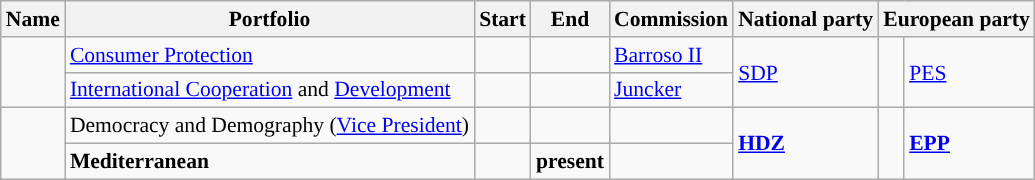<table class="wikitable sortable" style="font-size: 90%;">
<tr>
<th>Name</th>
<th>Portfolio</th>
<th>Start</th>
<th>End</th>
<th>Commission</th>
<th>National party</th>
<th colspan=2>European party</th>
</tr>
<tr>
<td rowspan=2></td>
<td><a href='#'>Consumer Protection</a></td>
<td></td>
<td></td>
<td><a href='#'>Barroso II</a></td>
<td rowspan=2><a href='#'>SDP</a></td>
<td rowspan=2 style="background:"></td>
<td rowspan=2><a href='#'>PES</a></td>
</tr>
<tr>
<td><a href='#'>International Cooperation</a> and <a href='#'>Development</a></td>
<td></td>
<td></td>
<td><a href='#'>Juncker</a></td>
</tr>
<tr>
<td rowspan=2><strong></strong></td>
<td>Democracy and Demography (<a href='#'>Vice President</a>)</td>
<td></td>
<td></td>
<td></td>
<td rowspan=2><strong><a href='#'>HDZ</a></strong></td>
<td rowspan=2 style="background:"></td>
<td rowspan=2><strong><a href='#'>EPP</a></strong></td>
</tr>
<tr>
<td><strong>Mediterranean</strong></td>
<td><strong></strong></td>
<td><strong>present</strong></td>
<td><strong></strong></td>
</tr>
</table>
